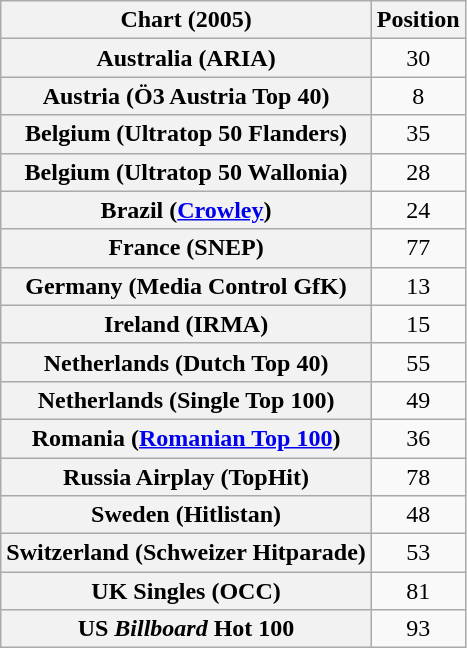<table class="wikitable sortable plainrowheaders" style="text-align:center">
<tr>
<th scope="col">Chart (2005)</th>
<th scope="col">Position</th>
</tr>
<tr>
<th scope="row">Australia (ARIA)</th>
<td>30</td>
</tr>
<tr>
<th scope="row">Austria (Ö3 Austria Top 40)</th>
<td>8</td>
</tr>
<tr>
<th scope="row">Belgium (Ultratop 50 Flanders)</th>
<td>35</td>
</tr>
<tr>
<th scope="row">Belgium (Ultratop 50 Wallonia)</th>
<td>28</td>
</tr>
<tr>
<th scope="row">Brazil (<a href='#'>Crowley</a>)</th>
<td>24</td>
</tr>
<tr>
<th scope="row">France (SNEP)</th>
<td>77</td>
</tr>
<tr>
<th scope="row">Germany (Media Control GfK)</th>
<td>13</td>
</tr>
<tr>
<th scope="row">Ireland (IRMA)</th>
<td>15</td>
</tr>
<tr>
<th scope="row">Netherlands (Dutch Top 40)</th>
<td>55</td>
</tr>
<tr>
<th scope="row">Netherlands (Single Top 100)</th>
<td>49</td>
</tr>
<tr>
<th scope="row">Romania (<a href='#'>Romanian Top 100</a>)</th>
<td>36</td>
</tr>
<tr>
<th scope="row">Russia Airplay (TopHit)</th>
<td>78</td>
</tr>
<tr>
<th scope="row">Sweden (Hitlistan)</th>
<td>48</td>
</tr>
<tr>
<th scope="row">Switzerland (Schweizer Hitparade)</th>
<td>53</td>
</tr>
<tr>
<th scope="row">UK Singles (OCC)</th>
<td>81</td>
</tr>
<tr>
<th scope="row">US <em>Billboard</em> Hot 100</th>
<td>93</td>
</tr>
</table>
